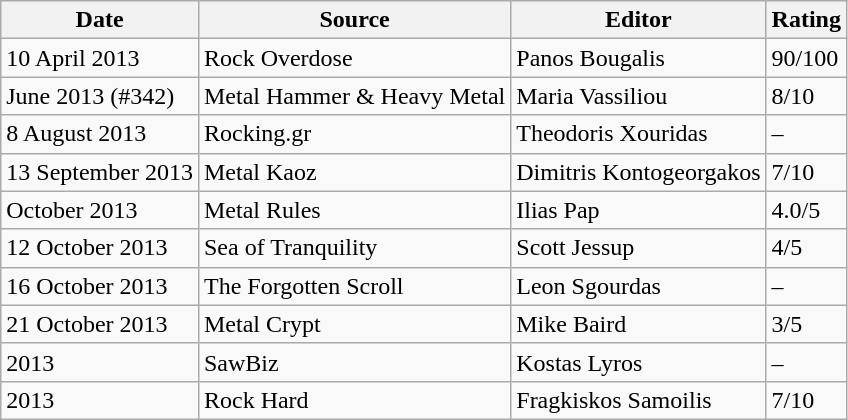<table class="wikitable">
<tr>
<th>Date</th>
<th>Source</th>
<th>Editor</th>
<th>Rating</th>
</tr>
<tr>
<td>10 April 2013</td>
<td>Rock Overdose</td>
<td>Panos Bougalis</td>
<td>90/100</td>
</tr>
<tr>
<td>June 2013 (#342)</td>
<td>Metal Hammer & Heavy Metal</td>
<td>Maria Vassiliou</td>
<td>8/10</td>
</tr>
<tr>
<td>8 August 2013</td>
<td>Rocking.gr</td>
<td>Theodoris Xouridas</td>
<td>–</td>
</tr>
<tr>
<td>13 September 2013</td>
<td>Metal Kaoz</td>
<td>Dimitris Kontogeorgakos</td>
<td>7/10</td>
</tr>
<tr>
<td>October 2013</td>
<td>Metal Rules</td>
<td>Ilias Pap</td>
<td>4.0/5</td>
</tr>
<tr>
<td>12 October 2013</td>
<td>Sea of Tranquility</td>
<td>Scott Jessup</td>
<td>4/5</td>
</tr>
<tr>
<td>16 October 2013</td>
<td>The Forgotten Scroll</td>
<td>Leon Sgourdas</td>
<td>–</td>
</tr>
<tr>
<td>21 October 2013</td>
<td>Metal Crypt</td>
<td>Mike Baird</td>
<td>3/5</td>
</tr>
<tr>
<td>2013</td>
<td>SawBiz</td>
<td>Kostas Lyros</td>
<td>–</td>
</tr>
<tr>
<td>2013</td>
<td>Rock Hard</td>
<td>Fragkiskos Samoilis</td>
<td>7/10</td>
</tr>
</table>
